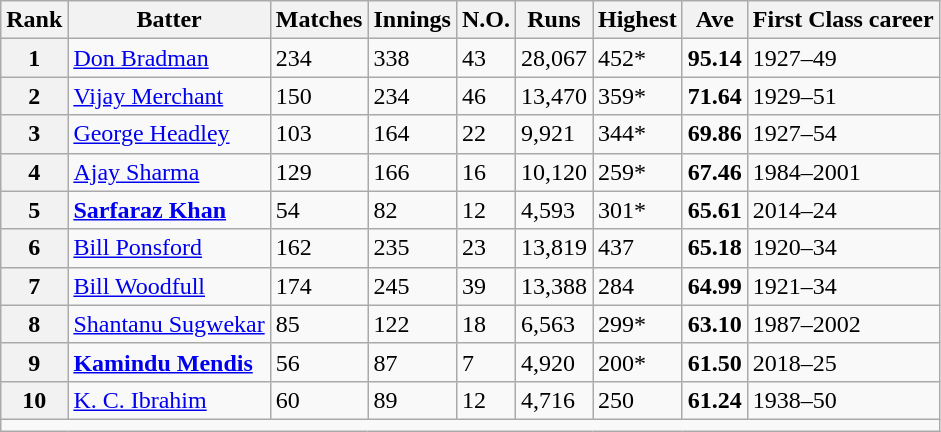<table class="sortable wikitable">
<tr>
<th>Rank</th>
<th>Batter</th>
<th>Matches</th>
<th>Innings</th>
<th>N.O.</th>
<th>Runs</th>
<th>Highest</th>
<th>Ave</th>
<th>First Class career</th>
</tr>
<tr>
<th>1</th>
<td> <a href='#'>Don Bradman</a></td>
<td>234</td>
<td>338</td>
<td>43</td>
<td>28,067</td>
<td>452*</td>
<td><strong>95.14</strong></td>
<td>1927–49</td>
</tr>
<tr>
<th>2</th>
<td> <a href='#'>Vijay Merchant</a></td>
<td>150</td>
<td>234</td>
<td>46</td>
<td>13,470</td>
<td>359*</td>
<td><strong>71.64</strong></td>
<td>1929–51</td>
</tr>
<tr>
<th>3</th>
<td> <a href='#'>George Headley</a></td>
<td>103</td>
<td>164</td>
<td>22</td>
<td>9,921</td>
<td>344*</td>
<td><strong>69.86</strong></td>
<td>1927–54</td>
</tr>
<tr>
<th>4</th>
<td> <a href='#'>Ajay Sharma</a></td>
<td>129</td>
<td>166</td>
<td>16</td>
<td>10,120</td>
<td>259*</td>
<td><strong>67.46</strong></td>
<td>1984–2001</td>
</tr>
<tr>
<th>5</th>
<td> <strong><a href='#'>Sarfaraz Khan</a></strong></td>
<td>54</td>
<td>82</td>
<td>12</td>
<td>4,593</td>
<td>301*</td>
<td><strong>65.61</strong></td>
<td>2014–24</td>
</tr>
<tr>
<th>6</th>
<td> <a href='#'>Bill Ponsford</a></td>
<td>162</td>
<td>235</td>
<td>23</td>
<td>13,819</td>
<td>437</td>
<td><strong>65.18</strong></td>
<td>1920–34</td>
</tr>
<tr>
<th>7</th>
<td> <a href='#'>Bill Woodfull</a></td>
<td>174</td>
<td>245</td>
<td>39</td>
<td>13,388</td>
<td>284</td>
<td><strong>64.99</strong></td>
<td>1921–34</td>
</tr>
<tr>
<th>8</th>
<td> <a href='#'>Shantanu Sugwekar</a></td>
<td>85</td>
<td>122</td>
<td>18</td>
<td>6,563</td>
<td>299*</td>
<td><strong>63.10</strong></td>
<td>1987–2002</td>
</tr>
<tr>
<th>9</th>
<td> <strong><a href='#'>Kamindu Mendis</a></strong></td>
<td>56</td>
<td>87</td>
<td>7</td>
<td>4,920</td>
<td>200*</td>
<td><strong>61.50</strong></td>
<td>2018–25</td>
</tr>
<tr>
<th>10</th>
<td> <a href='#'>K. C. Ibrahim</a></td>
<td>60</td>
<td>89</td>
<td>12</td>
<td>4,716</td>
<td>250</td>
<td><strong>61.24</strong></td>
<td>1938–50</td>
</tr>
<tr class=sortbottom>
<td colspan=9></td>
</tr>
</table>
